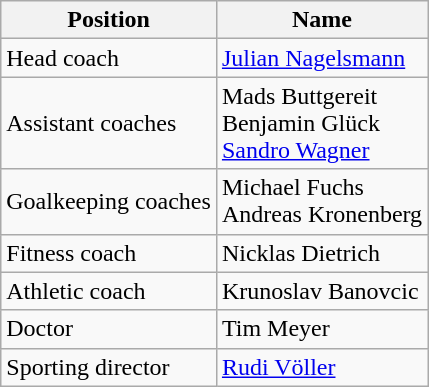<table class="wikitable">
<tr>
<th>Position</th>
<th>Name</th>
</tr>
<tr>
<td>Head coach</td>
<td> <a href='#'>Julian Nagelsmann</a></td>
</tr>
<tr>
<td>Assistant coaches</td>
<td> Mads Buttgereit<br> Benjamin Glück<br> <a href='#'>Sandro Wagner</a></td>
</tr>
<tr>
<td>Goalkeeping coaches</td>
<td> Michael Fuchs<br> Andreas Kronenberg</td>
</tr>
<tr>
<td>Fitness coach</td>
<td> Nicklas Dietrich</td>
</tr>
<tr>
<td>Athletic coach</td>
<td> Krunoslav Banovcic</td>
</tr>
<tr>
<td>Doctor</td>
<td> Tim Meyer</td>
</tr>
<tr>
<td>Sporting director</td>
<td> <a href='#'>Rudi Völler</a></td>
</tr>
</table>
